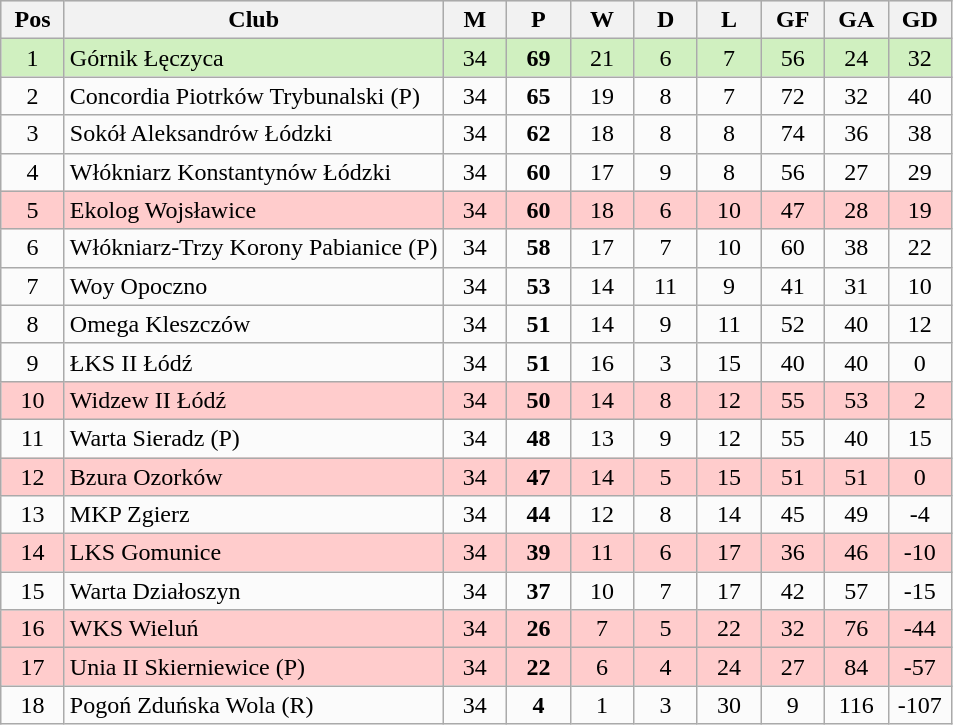<table class="wikitable" style="text-align:center;">
<tr ---- BGCOLOR="#DCDCDC">
<th width=35px>Pos</th>
<th>Club</th>
<th width=35px>M</th>
<th width=35px>P</th>
<th width=35px>W</th>
<th width=35px>D</th>
<th width=35px>L</th>
<th width=35px>GF</th>
<th width=35px>GA</th>
<th width=35px>GD</th>
</tr>
<tr bgcolor=#D0F0C0>
<td>1</td>
<td align=left>Górnik Łęczyca</td>
<td>34</td>
<td><strong>69</strong></td>
<td>21</td>
<td>6</td>
<td>7</td>
<td>56</td>
<td>24</td>
<td>32</td>
</tr>
<tr bgcolor=#FBFBFB>
<td>2</td>
<td align=left>Concordia Piotrków Trybunalski <span>(P)</span><noinclude></td>
<td>34</td>
<td><strong>65</strong></td>
<td>19</td>
<td>8</td>
<td>7</td>
<td>72</td>
<td>32</td>
<td>40</td>
</tr>
<tr bgcolor=#FBFBFB>
<td>3</td>
<td align=left>Sokół Aleksandrów Łódzki</td>
<td>34</td>
<td><strong>62</strong></td>
<td>18</td>
<td>8</td>
<td>8</td>
<td>74</td>
<td>36</td>
<td>38</td>
</tr>
<tr bgcolor=#FBFBFB>
<td>4</td>
<td align=left>Włókniarz Konstantynów Łódzki</td>
<td>34</td>
<td><strong>60</strong></td>
<td>17</td>
<td>9</td>
<td>8</td>
<td>56</td>
<td>27</td>
<td>29</td>
</tr>
<tr bgcolor=#FFCCCC>
<td>5</td>
<td align=left>Ekolog Wojsławice</td>
<td>34</td>
<td><strong>60</strong></td>
<td>18</td>
<td>6</td>
<td>10</td>
<td>47</td>
<td>28</td>
<td>19</td>
</tr>
<tr bgcolor=#FBFBFB>
<td>6</td>
<td align=left>Włókniarz-Trzy Korony Pabianice <span>(P)</span><noinclude></td>
<td>34</td>
<td><strong>58</strong></td>
<td>17</td>
<td>7</td>
<td>10</td>
<td>60</td>
<td>38</td>
<td>22</td>
</tr>
<tr bgcolor=#FBFBFB>
<td>7</td>
<td align=left>Woy Opoczno</td>
<td>34</td>
<td><strong>53</strong></td>
<td>14</td>
<td>11</td>
<td>9</td>
<td>41</td>
<td>31</td>
<td>10</td>
</tr>
<tr bgcolor=#FBFBFB>
<td>8</td>
<td align=left>Omega Kleszczów</td>
<td>34</td>
<td><strong>51</strong></td>
<td>14</td>
<td>9</td>
<td>11</td>
<td>52</td>
<td>40</td>
<td>12</td>
</tr>
<tr bgcolor=#FBFBFB>
<td>9</td>
<td align=left>ŁKS II Łódź</td>
<td>34</td>
<td><strong>51</strong></td>
<td>16</td>
<td>3</td>
<td>15</td>
<td>40</td>
<td>40</td>
<td>0</td>
</tr>
<tr bgcolor=#FFCCCC>
<td>10</td>
<td align=left>Widzew II Łódź</td>
<td>34</td>
<td><strong>50</strong></td>
<td>14</td>
<td>8</td>
<td>12</td>
<td>55</td>
<td>53</td>
<td>2</td>
</tr>
<tr bgcolor=#FBFBFB>
<td>11</td>
<td align=left>Warta Sieradz <span>(P)</span><noinclude></td>
<td>34</td>
<td><strong>48</strong></td>
<td>13</td>
<td>9</td>
<td>12</td>
<td>55</td>
<td>40</td>
<td>15</td>
</tr>
<tr bgcolor=#FFCCCC>
<td>12</td>
<td align=left>Bzura Ozorków</td>
<td>34</td>
<td><strong>47</strong></td>
<td>14</td>
<td>5</td>
<td>15</td>
<td>51</td>
<td>51</td>
<td>0</td>
</tr>
<tr bgcolor=#FBFBFB>
<td>13</td>
<td align=left>MKP Zgierz</td>
<td>34</td>
<td><strong>44</strong></td>
<td>12</td>
<td>8</td>
<td>14</td>
<td>45</td>
<td>49</td>
<td>-4</td>
</tr>
<tr bgcolor=#FFCCCC>
<td>14</td>
<td align=left>LKS Gomunice</td>
<td>34</td>
<td><strong>39</strong></td>
<td>11</td>
<td>6</td>
<td>17</td>
<td>36</td>
<td>46</td>
<td>-10</td>
</tr>
<tr bgcolor=#FBFBFB>
<td>15</td>
<td align=left>Warta Działoszyn</td>
<td>34</td>
<td><strong>37</strong></td>
<td>10</td>
<td>7</td>
<td>17</td>
<td>42</td>
<td>57</td>
<td>-15</td>
</tr>
<tr bgcolor=#FFCCCC>
<td>16</td>
<td align=left>WKS Wieluń</td>
<td>34</td>
<td><strong>26</strong></td>
<td>7</td>
<td>5</td>
<td>22</td>
<td>32</td>
<td>76</td>
<td>-44</td>
</tr>
<tr bgcolor=#FFCCCC>
<td>17</td>
<td align=left>Unia II Skierniewice <span>(P)</span><noinclude></td>
<td>34</td>
<td><strong>22</strong></td>
<td>6</td>
<td>4</td>
<td>24</td>
<td>27</td>
<td>84</td>
<td>-57</td>
</tr>
<tr bgcolor=#FBFBFB>
<td>18</td>
<td align=left>Pogoń Zduńska Wola <span>(R)</span><noinclude></td>
<td>34</td>
<td><strong>4</strong></td>
<td>1</td>
<td>3</td>
<td>30</td>
<td>9</td>
<td>116</td>
<td>-107</td>
</tr>
</table>
